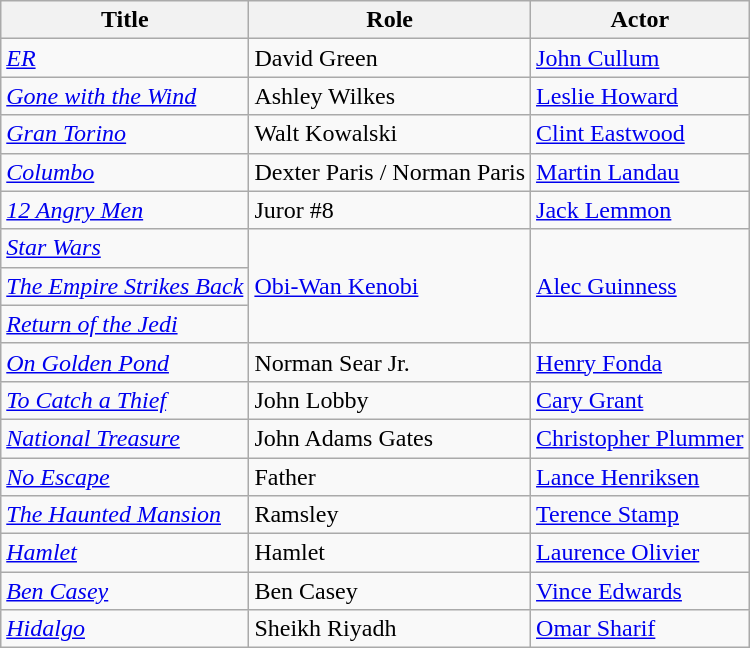<table class="wikitable">
<tr>
<th>Title</th>
<th>Role</th>
<th>Actor</th>
</tr>
<tr>
<td><em><a href='#'>ER</a></em></td>
<td>David Green</td>
<td><a href='#'>John Cullum</a></td>
</tr>
<tr>
<td><em><a href='#'>Gone with the Wind</a></em></td>
<td>Ashley Wilkes</td>
<td><a href='#'>Leslie Howard</a></td>
</tr>
<tr>
<td><em><a href='#'>Gran Torino</a></em></td>
<td>Walt Kowalski</td>
<td><a href='#'>Clint Eastwood</a></td>
</tr>
<tr>
<td><em><a href='#'>Columbo</a></em></td>
<td>Dexter Paris / Norman Paris</td>
<td><a href='#'>Martin Landau</a></td>
</tr>
<tr>
<td><em><a href='#'>12 Angry Men</a></em></td>
<td>Juror #8</td>
<td><a href='#'>Jack Lemmon</a></td>
</tr>
<tr>
<td><em><a href='#'>Star Wars</a></em></td>
<td rowspan="3"><a href='#'>Obi-Wan Kenobi</a></td>
<td rowspan="3"><a href='#'>Alec Guinness</a></td>
</tr>
<tr>
<td><em><a href='#'>The Empire Strikes Back</a></em></td>
</tr>
<tr>
<td><em><a href='#'>Return of the Jedi</a></em></td>
</tr>
<tr>
<td><em><a href='#'>On Golden Pond</a></em></td>
<td>Norman Sear Jr.</td>
<td><a href='#'>Henry Fonda</a></td>
</tr>
<tr>
<td><em><a href='#'>To Catch a Thief</a></em></td>
<td>John Lobby</td>
<td><a href='#'>Cary Grant</a></td>
</tr>
<tr>
<td><em><a href='#'>National Treasure</a></em></td>
<td>John Adams Gates</td>
<td><a href='#'>Christopher Plummer</a></td>
</tr>
<tr>
<td><em><a href='#'>No Escape</a></em></td>
<td>Father</td>
<td><a href='#'>Lance Henriksen</a></td>
</tr>
<tr>
<td><em><a href='#'>The Haunted Mansion</a></em></td>
<td>Ramsley</td>
<td><a href='#'>Terence Stamp</a></td>
</tr>
<tr>
<td><em><a href='#'>Hamlet</a></em></td>
<td>Hamlet</td>
<td><a href='#'>Laurence Olivier</a></td>
</tr>
<tr>
<td><em><a href='#'>Ben Casey</a></em></td>
<td>Ben Casey</td>
<td><a href='#'>Vince Edwards</a></td>
</tr>
<tr>
<td><em><a href='#'>Hidalgo</a></em></td>
<td>Sheikh Riyadh</td>
<td><a href='#'>Omar Sharif</a></td>
</tr>
</table>
